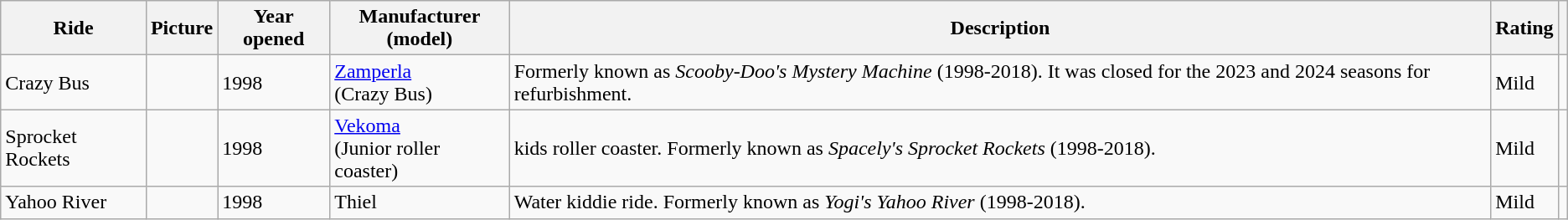<table class="wikitable sortable">
<tr>
<th>Ride</th>
<th>Picture</th>
<th>Year opened</th>
<th>Manufacturer<br>(model)</th>
<th>Description</th>
<th>Rating</th>
<th></th>
</tr>
<tr>
<td>Crazy Bus</td>
<td></td>
<td>1998</td>
<td><a href='#'>Zamperla</a> <br>(Crazy Bus)</td>
<td>Formerly known as <em>Scooby-Doo's Mystery Machine</em> (1998-2018). It was closed for the 2023 and 2024 seasons for refurbishment.</td>
<td>Mild</td>
<td></td>
</tr>
<tr>
<td>Sprocket Rockets</td>
<td></td>
<td>1998</td>
<td><a href='#'>Vekoma</a> <br> (Junior roller coaster)</td>
<td> kids roller coaster. Formerly known as <em>Spacely's Sprocket Rockets</em> (1998-2018).</td>
<td>Mild</td>
<td></td>
</tr>
<tr>
<td>Yahoo River</td>
<td></td>
<td>1998</td>
<td>Thiel</td>
<td>Water kiddie ride. Formerly known as <em>Yogi's Yahoo River</em> (1998-2018).</td>
<td>Mild</td>
<td></td>
</tr>
</table>
